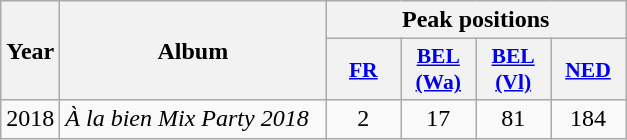<table class="wikitable">
<tr>
<th align="center" rowspan="2" width="10">Year</th>
<th align="center" rowspan="2" width="170">Album</th>
<th align="center" colspan="4" width="20">Peak positions</th>
</tr>
<tr>
<th scope="col" style="width:3em;font-size:90%;"><a href='#'>FR</a><br></th>
<th scope="col" style="width:3em;font-size:90%;"><a href='#'>BEL <br>(Wa)</a><br></th>
<th scope="col" style="width:3em;font-size:90%;"><a href='#'>BEL <br>(Vl)</a></th>
<th scope="col" style="width:3em;font-size:90%;"><a href='#'>NED</a></th>
</tr>
<tr>
<td style="text-align:center;">2018</td>
<td><em>À la bien Mix Party 2018</em></td>
<td style="text-align:center;">2</td>
<td style="text-align:center;">17</td>
<td style="text-align:center;">81</td>
<td style="text-align:center;">184</td>
</tr>
</table>
